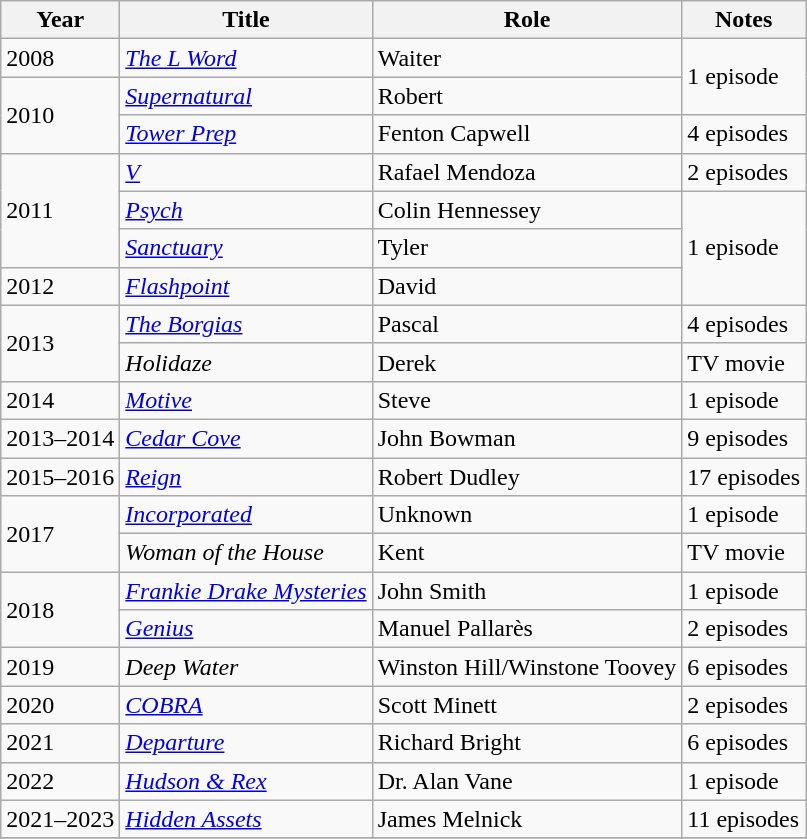<table class="wikitable sortable">
<tr>
<th>Year</th>
<th>Title</th>
<th>Role</th>
<th class="unsortable">Notes</th>
</tr>
<tr>
<td>2008</td>
<td><em><a href='#'>The L Word</a></em></td>
<td>Waiter</td>
<td rowspan="2">1 episode</td>
</tr>
<tr>
<td rowspan="2">2010</td>
<td><em><a href='#'>Supernatural</a></em></td>
<td>Robert</td>
</tr>
<tr>
<td><em><a href='#'>Tower Prep</a></em></td>
<td>Fenton Capwell</td>
<td>4 episodes</td>
</tr>
<tr>
<td rowspan="3">2011</td>
<td><em><a href='#'>V</a></em></td>
<td>Rafael Mendoza</td>
<td>2 episodes</td>
</tr>
<tr>
<td><em><a href='#'>Psych</a></em></td>
<td>Colin Hennessey</td>
<td rowspan="3">1 episode</td>
</tr>
<tr>
<td><em><a href='#'>Sanctuary</a></em></td>
<td>Tyler</td>
</tr>
<tr>
<td>2012</td>
<td><em><a href='#'>Flashpoint</a></em></td>
<td>David</td>
</tr>
<tr>
<td rowspan="2">2013</td>
<td><em><a href='#'>The Borgias</a></em></td>
<td>Pascal</td>
<td>4 episodes</td>
</tr>
<tr>
<td><em>Holidaze</em></td>
<td>Derek</td>
<td>TV movie</td>
</tr>
<tr>
<td>2014</td>
<td><em><a href='#'>Motive</a></em></td>
<td>Steve</td>
<td>1 episode</td>
</tr>
<tr>
<td>2013–2014</td>
<td><em><a href='#'>Cedar Cove</a></em></td>
<td>John Bowman</td>
<td>9 episodes</td>
</tr>
<tr>
<td>2015–2016</td>
<td><em><a href='#'>Reign</a></em></td>
<td>Robert Dudley</td>
<td>17 episodes</td>
</tr>
<tr>
<td rowspan="2">2017</td>
<td><em><a href='#'>Incorporated</a></em></td>
<td>Unknown</td>
<td>1 episode</td>
</tr>
<tr>
<td><em>Woman of the House</em></td>
<td>Kent</td>
<td>TV movie</td>
</tr>
<tr>
<td rowspan="2">2018</td>
<td><em><a href='#'>Frankie Drake Mysteries</a></em></td>
<td>John Smith</td>
<td>1 episode</td>
</tr>
<tr>
<td><em><a href='#'>Genius</a></em></td>
<td>Manuel Pallarès</td>
<td>2 episodes</td>
</tr>
<tr>
<td>2019</td>
<td><em>Deep Water</em></td>
<td>Winston Hill/Winstone Toovey</td>
<td>6 episodes</td>
</tr>
<tr>
<td>2020</td>
<td><em><a href='#'>COBRA</a></em></td>
<td>Scott Minett</td>
<td>2 episodes</td>
</tr>
<tr>
<td>2021</td>
<td><em><a href='#'>Departure</a></em></td>
<td>Richard Bright</td>
<td>6 episodes</td>
</tr>
<tr>
<td>2022</td>
<td><em><a href='#'>Hudson & Rex</a></em></td>
<td>Dr. Alan Vane</td>
<td>1 episode</td>
</tr>
<tr>
<td>2021–2023</td>
<td><em><a href='#'>Hidden Assets</a></em></td>
<td>James Melnick</td>
<td>11 episodes</td>
</tr>
<tr>
</tr>
</table>
